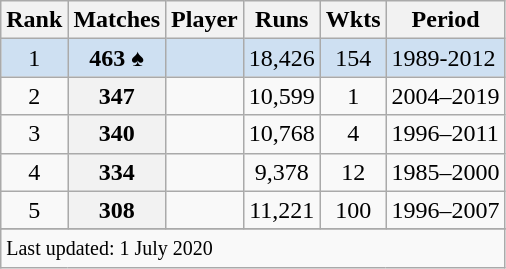<table class="wikitable sortable">
<tr>
<th scope=col>Rank</th>
<th scope=col>Matches</th>
<th scope=col>Player</th>
<th scope=col>Runs</th>
<th scope=col>Wkts</th>
<th scope=col>Period</th>
</tr>
<tr bgcolor=#cee0f2>
<td align=center>1</td>
<th scope=row style="background:#cee0f2; text-align:center;">463 ♠</th>
<td></td>
<td align=center>18,426</td>
<td align=center>154</td>
<td>1989-2012</td>
</tr>
<tr>
<td align=center>2</td>
<th scope=row style=text-align:center;>347</th>
<td></td>
<td align=center>10,599</td>
<td align=center>1</td>
<td>2004–2019</td>
</tr>
<tr>
<td align=center>3</td>
<th scope=row style=text-align:center;>340</th>
<td></td>
<td align=center>10,768</td>
<td align=center>4</td>
<td>1996–2011</td>
</tr>
<tr>
<td align=center>4</td>
<th scope=row style=text-align:center;>334</th>
<td></td>
<td align=center>9,378</td>
<td align=center>12</td>
<td>1985–2000</td>
</tr>
<tr>
<td align=center>5</td>
<th scope=row style=text-align:center;>308</th>
<td></td>
<td align=center>11,221</td>
<td align=center>100</td>
<td>1996–2007</td>
</tr>
<tr>
</tr>
<tr class=sortbottom>
<td colspan=6><small>Last updated: 1 July 2020</small></td>
</tr>
</table>
